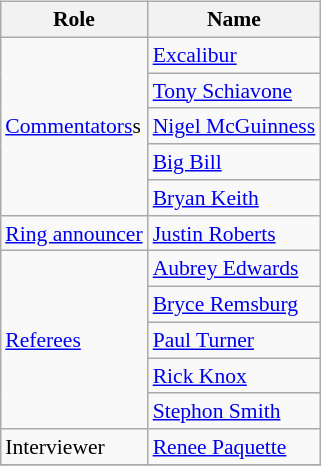<table class=wikitable style="font-size:90%; margin: 0.5em 0 0.5em 1em; float: right; clear: right;">
<tr>
<th>Role</th>
<th>Name</th>
</tr>
<tr>
<td rowspan=5><a href='#'>Commentators</a>s</td>
<td><a href='#'>Excalibur</a></td>
</tr>
<tr>
<td><a href='#'>Tony Schiavone</a></td>
</tr>
<tr>
<td><a href='#'>Nigel McGuinness</a></td>
</tr>
<tr>
<td><a href='#'>Big Bill</a> </td>
</tr>
<tr>
<td><a href='#'>Bryan Keith</a> </td>
</tr>
<tr>
<td><a href='#'>Ring announcer</a></td>
<td><a href='#'>Justin Roberts</a></td>
</tr>
<tr>
<td rowspan=5><a href='#'>Referees</a></td>
<td><a href='#'>Aubrey Edwards</a></td>
</tr>
<tr>
<td><a href='#'>Bryce Remsburg</a></td>
</tr>
<tr>
<td><a href='#'>Paul Turner</a></td>
</tr>
<tr>
<td><a href='#'>Rick Knox</a></td>
</tr>
<tr>
<td><a href='#'>Stephon Smith</a></td>
</tr>
<tr>
<td rowspan=1>Interviewer</td>
<td><a href='#'>Renee Paquette</a></td>
</tr>
<tr>
</tr>
</table>
